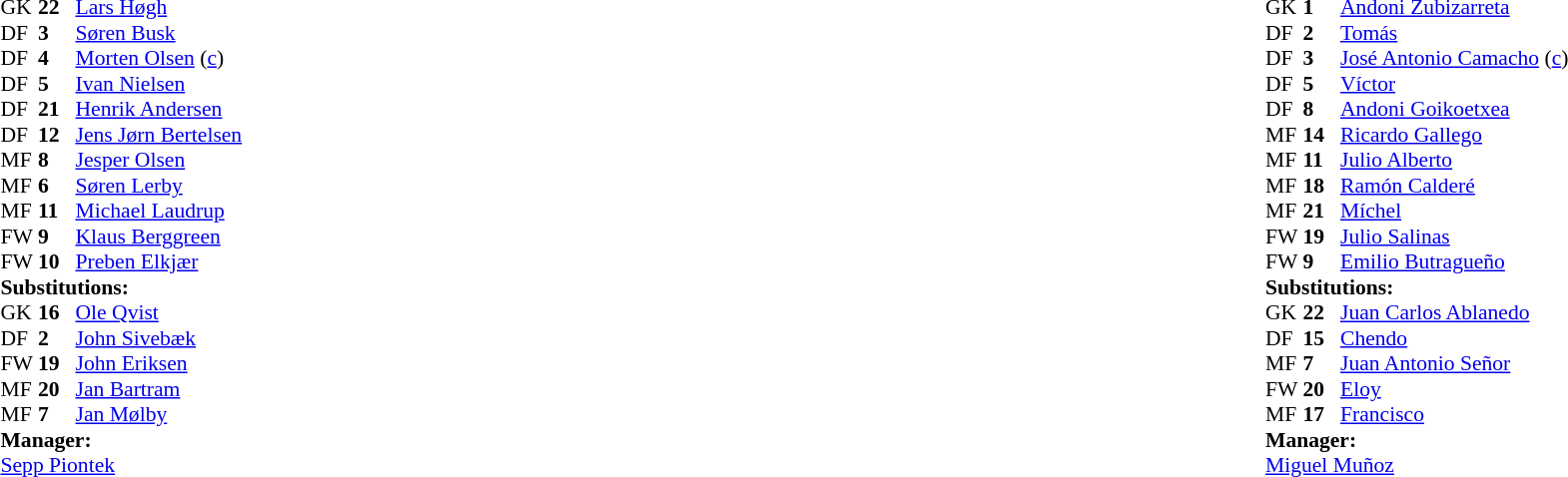<table width="100%">
<tr>
<td valign="top" width="50%"><br><table style="font-size: 90%" cellspacing="0" cellpadding="0">
<tr>
<th width="25"></th>
<th width="25"></th>
</tr>
<tr>
<td>GK</td>
<td><strong>22</strong></td>
<td><a href='#'>Lars Høgh</a></td>
</tr>
<tr>
<td>DF</td>
<td><strong>3</strong></td>
<td><a href='#'>Søren Busk</a></td>
</tr>
<tr>
<td>DF</td>
<td><strong>4</strong></td>
<td><a href='#'>Morten Olsen</a> (<a href='#'>c</a>)</td>
</tr>
<tr>
<td>DF</td>
<td><strong>5</strong></td>
<td><a href='#'>Ivan Nielsen</a></td>
</tr>
<tr>
<td>DF</td>
<td><strong>21</strong></td>
<td><a href='#'>Henrik Andersen</a></td>
<td></td>
<td></td>
</tr>
<tr>
<td>DF</td>
<td><strong>12</strong></td>
<td><a href='#'>Jens Jørn Bertelsen</a></td>
</tr>
<tr>
<td>MF</td>
<td><strong>8</strong></td>
<td><a href='#'>Jesper Olsen</a></td>
<td></td>
<td></td>
</tr>
<tr>
<td>MF</td>
<td><strong>6</strong></td>
<td><a href='#'>Søren Lerby</a></td>
</tr>
<tr>
<td>MF</td>
<td><strong>11</strong></td>
<td><a href='#'>Michael Laudrup</a></td>
</tr>
<tr>
<td>FW</td>
<td><strong>9</strong></td>
<td><a href='#'>Klaus Berggreen</a></td>
</tr>
<tr>
<td>FW</td>
<td><strong>10</strong></td>
<td><a href='#'>Preben Elkjær</a></td>
</tr>
<tr>
<td colspan=3><strong>Substitutions:</strong></td>
</tr>
<tr>
<td>GK</td>
<td><strong>16</strong></td>
<td><a href='#'>Ole Qvist</a></td>
<td></td>
<td></td>
</tr>
<tr>
<td>DF</td>
<td><strong>2</strong></td>
<td><a href='#'>John Sivebæk</a></td>
<td></td>
<td></td>
</tr>
<tr>
<td>FW</td>
<td><strong>19</strong></td>
<td><a href='#'>John Eriksen</a></td>
<td></td>
<td></td>
</tr>
<tr>
<td>MF</td>
<td><strong>20</strong></td>
<td><a href='#'>Jan Bartram</a></td>
<td></td>
<td></td>
</tr>
<tr>
<td>MF</td>
<td><strong>7</strong></td>
<td><a href='#'>Jan Mølby</a></td>
<td></td>
<td></td>
</tr>
<tr>
<td colspan=3><strong>Manager:</strong></td>
</tr>
<tr>
<td colspan=3> <a href='#'>Sepp Piontek</a></td>
</tr>
</table>
</td>
<td valign="top"></td>
<td valign="top" width="50%"><br><table style="font-size: 90%" cellspacing="0" cellpadding="0" align="center">
<tr>
<th width=25></th>
<th width=25></th>
</tr>
<tr>
<td>GK</td>
<td><strong>1</strong></td>
<td><a href='#'>Andoni Zubizarreta</a></td>
</tr>
<tr>
<td>DF</td>
<td><strong>2</strong></td>
<td><a href='#'>Tomás</a></td>
</tr>
<tr>
<td>DF</td>
<td><strong>3</strong></td>
<td><a href='#'>José Antonio Camacho</a> (<a href='#'>c</a>)</td>
<td></td>
</tr>
<tr>
<td>DF</td>
<td><strong>5</strong></td>
<td><a href='#'>Víctor</a></td>
</tr>
<tr>
<td>DF</td>
<td><strong>8</strong></td>
<td><a href='#'>Andoni Goikoetxea</a></td>
<td></td>
</tr>
<tr>
<td>MF</td>
<td><strong>14</strong></td>
<td><a href='#'>Ricardo Gallego</a></td>
</tr>
<tr>
<td>MF</td>
<td><strong>11</strong></td>
<td><a href='#'>Julio Alberto</a></td>
</tr>
<tr>
<td>MF</td>
<td><strong>18</strong></td>
<td><a href='#'>Ramón Calderé</a></td>
</tr>
<tr>
<td>MF</td>
<td><strong>21</strong></td>
<td><a href='#'>Míchel</a></td>
<td></td>
<td></td>
</tr>
<tr>
<td>FW</td>
<td><strong>19</strong></td>
<td><a href='#'>Julio Salinas</a></td>
<td></td>
<td></td>
</tr>
<tr>
<td>FW</td>
<td><strong>9</strong></td>
<td><a href='#'>Emilio Butragueño</a></td>
</tr>
<tr>
<td colspan=3><strong>Substitutions:</strong></td>
</tr>
<tr>
<td>GK</td>
<td><strong>22</strong></td>
<td><a href='#'>Juan Carlos Ablanedo</a></td>
<td></td>
<td></td>
</tr>
<tr>
<td>DF</td>
<td><strong>15</strong></td>
<td><a href='#'>Chendo</a></td>
<td></td>
<td></td>
</tr>
<tr>
<td>MF</td>
<td><strong>7</strong></td>
<td><a href='#'>Juan Antonio Señor</a></td>
<td></td>
<td></td>
</tr>
<tr>
<td>FW</td>
<td><strong>20</strong></td>
<td><a href='#'>Eloy</a></td>
<td></td>
<td></td>
</tr>
<tr>
<td>MF</td>
<td><strong>17</strong></td>
<td><a href='#'>Francisco</a></td>
<td></td>
<td></td>
</tr>
<tr>
<td colspan=3><strong>Manager:</strong></td>
</tr>
<tr>
<td colspan=3><a href='#'>Miguel Muñoz</a></td>
</tr>
</table>
</td>
</tr>
</table>
